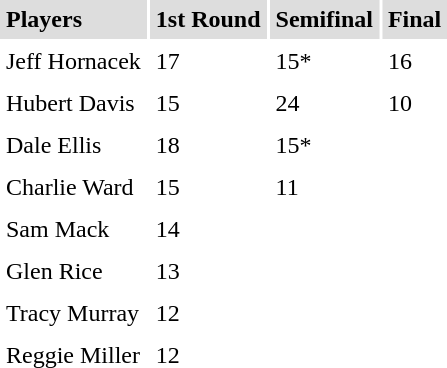<table cellpadding="4">
<tr bgcolor="#dddddd">
<td><strong>Players</strong></td>
<td><strong>1st Round</strong></td>
<td><strong>Semifinal</strong></td>
<td><strong>Final</strong></td>
</tr>
<tr>
<td>Jeff Hornacek</td>
<td>17</td>
<td>15*</td>
<td>16</td>
</tr>
<tr>
<td>Hubert Davis</td>
<td>15</td>
<td>24</td>
<td>10</td>
</tr>
<tr>
<td>Dale Ellis</td>
<td>18</td>
<td>15*</td>
<td></td>
</tr>
<tr>
<td>Charlie Ward</td>
<td>15</td>
<td>11</td>
<td></td>
</tr>
<tr>
<td>Sam Mack</td>
<td>14</td>
<td></td>
<td></td>
</tr>
<tr>
<td>Glen Rice</td>
<td>13</td>
<td></td>
<td></td>
</tr>
<tr>
<td>Tracy Murray</td>
<td>12</td>
<td></td>
<td></td>
</tr>
<tr>
<td>Reggie Miller</td>
<td>12</td>
<td></td>
<td></td>
</tr>
</table>
